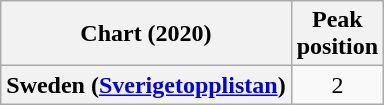<table class="wikitable plainrowheaders" style="text-align:center">
<tr>
<th scope="col">Chart (2020)</th>
<th scope="col">Peak<br>position</th>
</tr>
<tr>
<th scope="row">Sweden (<a href='#'>Sverigetopplistan</a>)</th>
<td>2</td>
</tr>
</table>
